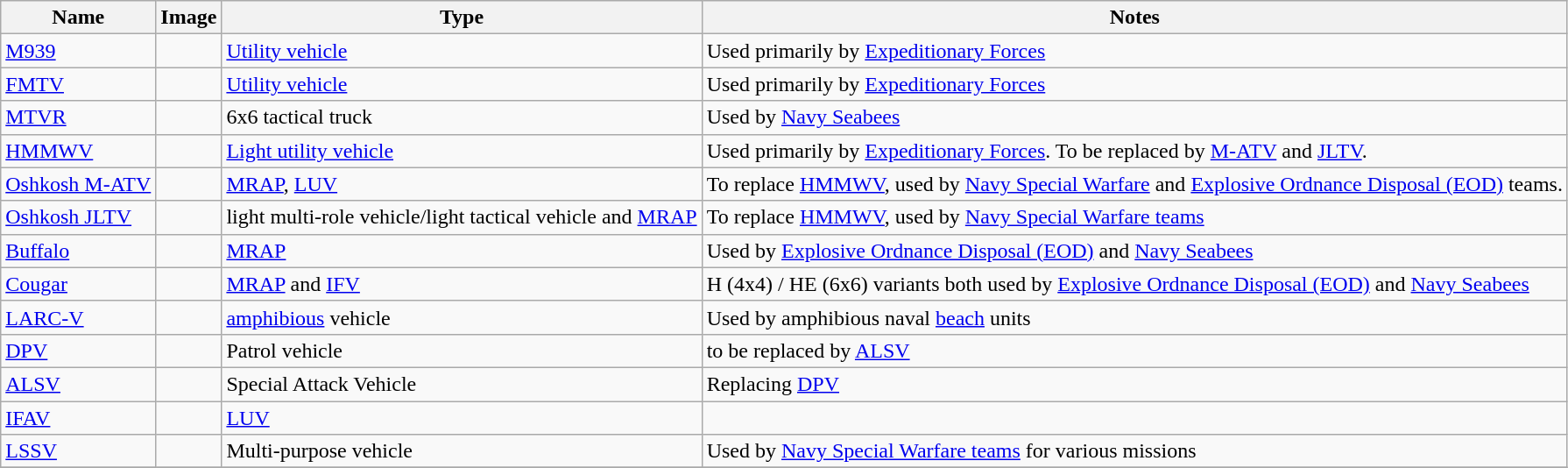<table class="wikitable">
<tr>
<th>Name</th>
<th>Image</th>
<th>Type</th>
<th>Notes</th>
</tr>
<tr>
<td><a href='#'>M939</a></td>
<td></td>
<td><a href='#'>Utility vehicle</a></td>
<td>Used primarily by <a href='#'>Expeditionary Forces</a></td>
</tr>
<tr>
<td><a href='#'>FMTV</a></td>
<td></td>
<td><a href='#'>Utility vehicle</a></td>
<td>Used primarily by <a href='#'>Expeditionary Forces</a></td>
</tr>
<tr>
<td><a href='#'>MTVR</a></td>
<td></td>
<td>6x6 tactical truck</td>
<td>Used by <a href='#'>Navy Seabees</a></td>
</tr>
<tr>
<td><a href='#'>HMMWV</a></td>
<td></td>
<td><a href='#'>Light utility vehicle</a></td>
<td>Used primarily by <a href='#'>Expeditionary Forces</a>. To be replaced by <a href='#'>M-ATV</a> and <a href='#'>JLTV</a>.</td>
</tr>
<tr>
<td><a href='#'>Oshkosh M-ATV</a></td>
<td></td>
<td><a href='#'>MRAP</a>, <a href='#'>LUV</a></td>
<td>To replace <a href='#'>HMMWV</a>, used by <a href='#'>Navy Special Warfare</a> and <a href='#'>Explosive Ordnance Disposal (EOD)</a> teams.</td>
</tr>
<tr>
<td><a href='#'>Oshkosh JLTV</a></td>
<td></td>
<td>light multi-role vehicle/light tactical vehicle and <a href='#'>MRAP</a></td>
<td>To replace <a href='#'>HMMWV</a>, used by <a href='#'>Navy Special Warfare teams</a></td>
</tr>
<tr>
<td><a href='#'>Buffalo</a></td>
<td></td>
<td><a href='#'>MRAP</a></td>
<td>Used by <a href='#'>Explosive Ordnance Disposal (EOD)</a> and <a href='#'>Navy Seabees</a></td>
</tr>
<tr>
<td><a href='#'>Cougar</a></td>
<td></td>
<td><a href='#'>MRAP</a> and <a href='#'>IFV</a></td>
<td>H (4x4) / HE (6x6) variants both used by <a href='#'>Explosive Ordnance Disposal (EOD)</a> and <a href='#'>Navy Seabees</a></td>
</tr>
<tr>
<td><a href='#'>LARC-V</a></td>
<td></td>
<td><a href='#'>amphibious</a> vehicle</td>
<td>Used by amphibious naval <a href='#'>beach</a> units</td>
</tr>
<tr>
<td><a href='#'>DPV</a></td>
<td></td>
<td>Patrol vehicle</td>
<td>to be replaced by <a href='#'>ALSV</a></td>
</tr>
<tr>
<td><a href='#'>ALSV</a></td>
<td></td>
<td>Special Attack Vehicle</td>
<td>Replacing <a href='#'>DPV</a></td>
</tr>
<tr>
<td><a href='#'>IFAV</a></td>
<td></td>
<td><a href='#'>LUV</a></td>
<td></td>
</tr>
<tr>
<td><a href='#'>LSSV</a></td>
<td></td>
<td>Multi-purpose vehicle</td>
<td>Used by <a href='#'>Navy Special Warfare teams</a> for various missions</td>
</tr>
<tr>
</tr>
</table>
